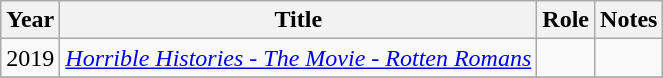<table class="wikitable">
<tr>
<th>Year</th>
<th>Title</th>
<th>Role</th>
<th class="unsortable">Notes</th>
</tr>
<tr>
<td>2019</td>
<td><em><a href='#'>Horrible Histories - The Movie - Rotten Romans</a></em></td>
<td></td>
<td></td>
</tr>
<tr>
</tr>
</table>
